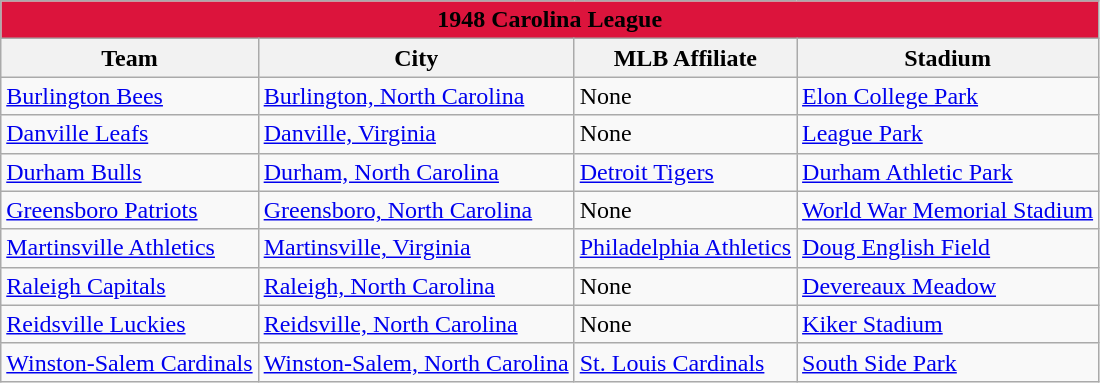<table class="wikitable" style="width:auto">
<tr>
<td bgcolor="#DC143C" align="center" colspan="7"><strong><span>1948 Carolina League</span></strong></td>
</tr>
<tr>
<th>Team</th>
<th>City</th>
<th>MLB Affiliate</th>
<th>Stadium</th>
</tr>
<tr>
<td><a href='#'>Burlington Bees</a></td>
<td><a href='#'>Burlington, North Carolina</a></td>
<td>None</td>
<td><a href='#'>Elon College Park</a></td>
</tr>
<tr>
<td><a href='#'>Danville Leafs</a></td>
<td><a href='#'>Danville, Virginia</a></td>
<td>None</td>
<td><a href='#'>League Park</a></td>
</tr>
<tr>
<td><a href='#'>Durham Bulls</a></td>
<td><a href='#'>Durham, North Carolina</a></td>
<td><a href='#'>Detroit Tigers</a></td>
<td><a href='#'>Durham Athletic Park</a></td>
</tr>
<tr>
<td><a href='#'>Greensboro Patriots</a></td>
<td><a href='#'>Greensboro, North Carolina</a></td>
<td>None</td>
<td><a href='#'>World War Memorial Stadium</a></td>
</tr>
<tr>
<td><a href='#'>Martinsville Athletics</a></td>
<td><a href='#'>Martinsville, Virginia</a></td>
<td><a href='#'>Philadelphia Athletics</a></td>
<td><a href='#'>Doug English Field</a></td>
</tr>
<tr>
<td><a href='#'>Raleigh Capitals</a></td>
<td><a href='#'>Raleigh, North Carolina</a></td>
<td>None</td>
<td><a href='#'>Devereaux Meadow</a></td>
</tr>
<tr>
<td><a href='#'>Reidsville Luckies</a></td>
<td><a href='#'>Reidsville, North Carolina</a></td>
<td>None</td>
<td><a href='#'>Kiker Stadium</a></td>
</tr>
<tr>
<td><a href='#'>Winston-Salem Cardinals</a></td>
<td><a href='#'>Winston-Salem, North Carolina</a></td>
<td><a href='#'>St. Louis Cardinals</a></td>
<td><a href='#'>South Side Park</a></td>
</tr>
</table>
